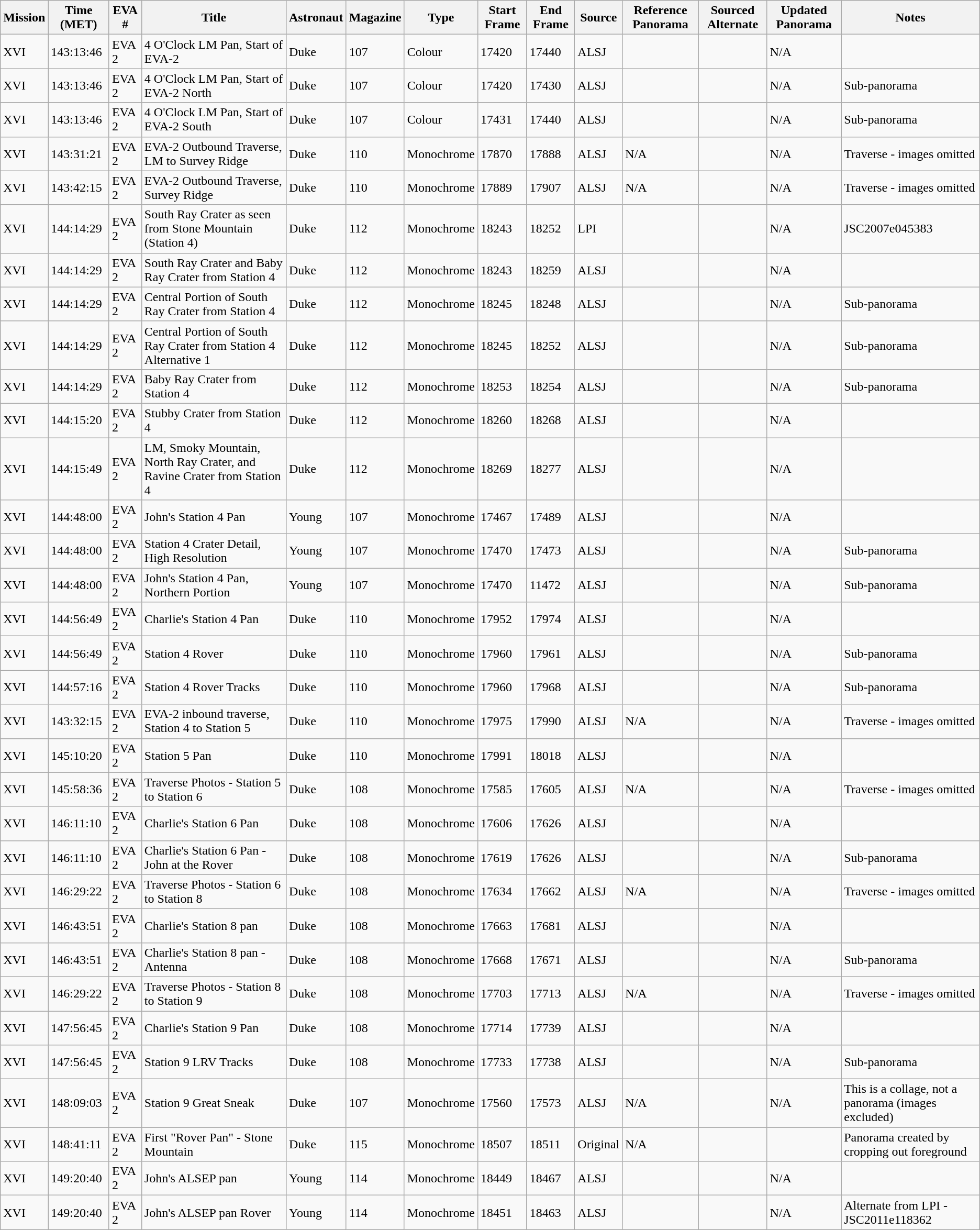<table class="wikitable">
<tr>
<th>Mission</th>
<th>Time (MET)</th>
<th>EVA #</th>
<th>Title</th>
<th>Astronaut</th>
<th>Magazine</th>
<th>Type</th>
<th>Start Frame</th>
<th>End Frame</th>
<th>Source</th>
<th>Reference Panorama</th>
<th>Sourced Alternate</th>
<th>Updated Panorama</th>
<th>Notes</th>
</tr>
<tr>
<td>XVI</td>
<td>143:13:46</td>
<td>EVA 2</td>
<td>4 O'Clock LM Pan, Start of EVA-2</td>
<td>Duke</td>
<td>107</td>
<td>Colour</td>
<td>17420</td>
<td>17440</td>
<td>ALSJ</td>
<td></td>
<td></td>
<td>N/A</td>
<td></td>
</tr>
<tr>
<td>XVI</td>
<td>143:13:46</td>
<td>EVA 2</td>
<td>4 O'Clock LM Pan, Start of EVA-2 North</td>
<td>Duke</td>
<td>107</td>
<td>Colour</td>
<td>17420</td>
<td>17430</td>
<td>ALSJ</td>
<td></td>
<td></td>
<td>N/A</td>
<td>Sub-panorama</td>
</tr>
<tr>
<td>XVI</td>
<td>143:13:46</td>
<td>EVA 2</td>
<td>4 O'Clock LM Pan, Start of EVA-2 South</td>
<td>Duke</td>
<td>107</td>
<td>Colour</td>
<td>17431</td>
<td>17440</td>
<td>ALSJ</td>
<td></td>
<td></td>
<td>N/A</td>
<td>Sub-panorama</td>
</tr>
<tr>
<td>XVI</td>
<td>143:31:21</td>
<td>EVA 2</td>
<td>EVA-2 Outbound Traverse, LM to Survey Ridge</td>
<td>Duke</td>
<td>110</td>
<td>Monochrome</td>
<td>17870</td>
<td>17888</td>
<td>ALSJ</td>
<td>N/A</td>
<td></td>
<td>N/A</td>
<td>Traverse - images omitted</td>
</tr>
<tr>
<td>XVI</td>
<td>143:42:15</td>
<td>EVA 2</td>
<td>EVA-2 Outbound Traverse, Survey Ridge</td>
<td>Duke</td>
<td>110</td>
<td>Monochrome</td>
<td>17889</td>
<td>17907</td>
<td>ALSJ</td>
<td>N/A</td>
<td></td>
<td>N/A</td>
<td>Traverse - images omitted</td>
</tr>
<tr>
<td>XVI</td>
<td>144:14:29</td>
<td>EVA 2</td>
<td>South Ray Crater as seen from Stone Mountain (Station 4)</td>
<td>Duke</td>
<td>112</td>
<td>Monochrome</td>
<td>18243</td>
<td>18252</td>
<td>LPI</td>
<td></td>
<td></td>
<td>N/A</td>
<td>JSC2007e045383</td>
</tr>
<tr>
<td>XVI</td>
<td>144:14:29</td>
<td>EVA 2</td>
<td>South Ray Crater and Baby Ray Crater from Station 4</td>
<td>Duke</td>
<td>112</td>
<td>Monochrome</td>
<td>18243</td>
<td>18259</td>
<td>ALSJ</td>
<td></td>
<td></td>
<td>N/A</td>
<td></td>
</tr>
<tr>
<td>XVI</td>
<td>144:14:29</td>
<td>EVA 2</td>
<td>Central Portion of South Ray Crater from Station 4</td>
<td>Duke</td>
<td>112</td>
<td>Monochrome</td>
<td>18245</td>
<td>18248</td>
<td>ALSJ</td>
<td></td>
<td></td>
<td>N/A</td>
<td>Sub-panorama</td>
</tr>
<tr>
<td>XVI</td>
<td>144:14:29</td>
<td>EVA 2</td>
<td>Central Portion of South Ray Crater from Station 4 Alternative 1</td>
<td>Duke</td>
<td>112</td>
<td>Monochrome</td>
<td>18245</td>
<td>18252</td>
<td>ALSJ</td>
<td></td>
<td></td>
<td>N/A</td>
<td>Sub-panorama</td>
</tr>
<tr>
<td>XVI</td>
<td>144:14:29</td>
<td>EVA 2</td>
<td>Baby Ray Crater from Station 4</td>
<td>Duke</td>
<td>112</td>
<td>Monochrome</td>
<td>18253</td>
<td>18254</td>
<td>ALSJ</td>
<td></td>
<td></td>
<td>N/A</td>
<td>Sub-panorama</td>
</tr>
<tr>
<td>XVI</td>
<td>144:15:20</td>
<td>EVA 2</td>
<td>Stubby Crater from Station 4</td>
<td>Duke</td>
<td>112</td>
<td>Monochrome</td>
<td>18260</td>
<td>18268</td>
<td>ALSJ</td>
<td></td>
<td></td>
<td>N/A</td>
<td></td>
</tr>
<tr>
<td>XVI</td>
<td>144:15:49</td>
<td>EVA 2</td>
<td>LM, Smoky Mountain, North Ray Crater, and Ravine Crater from Station 4</td>
<td>Duke</td>
<td>112</td>
<td>Monochrome</td>
<td>18269</td>
<td>18277</td>
<td>ALSJ</td>
<td></td>
<td></td>
<td>N/A</td>
<td></td>
</tr>
<tr>
<td>XVI</td>
<td>144:48:00</td>
<td>EVA 2</td>
<td>John's Station 4 Pan</td>
<td>Young</td>
<td>107</td>
<td>Monochrome</td>
<td>17467</td>
<td>17489</td>
<td>ALSJ</td>
<td></td>
<td></td>
<td>N/A</td>
<td></td>
</tr>
<tr>
<td>XVI</td>
<td>144:48:00</td>
<td>EVA 2</td>
<td>Station 4 Crater Detail, High Resolution</td>
<td>Young</td>
<td>107</td>
<td>Monochrome</td>
<td>17470</td>
<td>17473</td>
<td>ALSJ</td>
<td></td>
<td></td>
<td>N/A</td>
<td>Sub-panorama</td>
</tr>
<tr>
<td>XVI</td>
<td>144:48:00</td>
<td>EVA 2</td>
<td>John's Station 4 Pan, Northern Portion</td>
<td>Young</td>
<td>107</td>
<td>Monochrome</td>
<td>17470</td>
<td>11472</td>
<td>ALSJ</td>
<td></td>
<td></td>
<td>N/A</td>
<td>Sub-panorama</td>
</tr>
<tr>
<td>XVI</td>
<td>144:56:49</td>
<td>EVA 2</td>
<td>Charlie's Station 4 Pan</td>
<td>Duke</td>
<td>110</td>
<td>Monochrome</td>
<td>17952</td>
<td>17974</td>
<td>ALSJ</td>
<td></td>
<td></td>
<td>N/A</td>
<td></td>
</tr>
<tr>
<td>XVI</td>
<td>144:56:49</td>
<td>EVA 2</td>
<td>Station 4 Rover</td>
<td>Duke</td>
<td>110</td>
<td>Monochrome</td>
<td>17960</td>
<td>17961</td>
<td>ALSJ</td>
<td></td>
<td></td>
<td>N/A</td>
<td>Sub-panorama</td>
</tr>
<tr>
<td>XVI</td>
<td>144:57:16</td>
<td>EVA 2</td>
<td>Station 4 Rover Tracks</td>
<td>Duke</td>
<td>110</td>
<td>Monochrome</td>
<td>17960</td>
<td>17968</td>
<td>ALSJ</td>
<td></td>
<td></td>
<td>N/A</td>
<td>Sub-panorama</td>
</tr>
<tr>
<td>XVI</td>
<td>143:32:15</td>
<td>EVA 2</td>
<td>EVA-2 inbound traverse, Station 4 to Station 5</td>
<td>Duke</td>
<td>110</td>
<td>Monochrome</td>
<td>17975</td>
<td>17990</td>
<td>ALSJ</td>
<td>N/A</td>
<td></td>
<td>N/A</td>
<td>Traverse - images omitted</td>
</tr>
<tr>
<td>XVI</td>
<td>145:10:20</td>
<td>EVA 2</td>
<td>Station 5 Pan</td>
<td>Duke</td>
<td>110</td>
<td>Monochrome</td>
<td>17991</td>
<td>18018</td>
<td>ALSJ</td>
<td></td>
<td></td>
<td>N/A</td>
<td></td>
</tr>
<tr>
<td>XVI</td>
<td>145:58:36</td>
<td>EVA 2</td>
<td>Traverse Photos - Station 5 to Station 6</td>
<td>Duke</td>
<td>108</td>
<td>Monochrome</td>
<td>17585</td>
<td>17605</td>
<td>ALSJ</td>
<td>N/A</td>
<td></td>
<td>N/A</td>
<td>Traverse - images omitted</td>
</tr>
<tr>
<td>XVI</td>
<td>146:11:10</td>
<td>EVA 2</td>
<td>Charlie's Station 6 Pan</td>
<td>Duke</td>
<td>108</td>
<td>Monochrome</td>
<td>17606</td>
<td>17626</td>
<td>ALSJ</td>
<td></td>
<td></td>
<td>N/A</td>
<td></td>
</tr>
<tr>
<td>XVI</td>
<td>146:11:10</td>
<td>EVA 2</td>
<td>Charlie's Station 6 Pan - John at the Rover</td>
<td>Duke</td>
<td>108</td>
<td>Monochrome</td>
<td>17619</td>
<td>17626</td>
<td>ALSJ</td>
<td></td>
<td></td>
<td>N/A</td>
<td>Sub-panorama</td>
</tr>
<tr>
<td>XVI</td>
<td>146:29:22</td>
<td>EVA 2</td>
<td>Traverse Photos - Station 6 to Station 8</td>
<td>Duke</td>
<td>108</td>
<td>Monochrome</td>
<td>17634</td>
<td>17662</td>
<td>ALSJ</td>
<td>N/A</td>
<td></td>
<td>N/A</td>
<td>Traverse - images omitted</td>
</tr>
<tr>
<td>XVI</td>
<td>146:43:51</td>
<td>EVA 2</td>
<td>Charlie's Station 8 pan</td>
<td>Duke</td>
<td>108</td>
<td>Monochrome</td>
<td>17663</td>
<td>17681</td>
<td>ALSJ</td>
<td></td>
<td></td>
<td>N/A</td>
<td></td>
</tr>
<tr>
<td>XVI</td>
<td>146:43:51</td>
<td>EVA 2</td>
<td>Charlie's Station 8 pan - Antenna</td>
<td>Duke</td>
<td>108</td>
<td>Monochrome</td>
<td>17668</td>
<td>17671</td>
<td>ALSJ</td>
<td></td>
<td></td>
<td>N/A</td>
<td>Sub-panorama</td>
</tr>
<tr>
<td>XVI</td>
<td>146:29:22</td>
<td>EVA 2</td>
<td>Traverse Photos - Station 8 to Station 9</td>
<td>Duke</td>
<td>108</td>
<td>Monochrome</td>
<td>17703</td>
<td>17713</td>
<td>ALSJ</td>
<td>N/A</td>
<td></td>
<td>N/A</td>
<td>Traverse - images omitted</td>
</tr>
<tr>
<td>XVI</td>
<td>147:56:45</td>
<td>EVA 2</td>
<td>Charlie's Station 9 Pan</td>
<td>Duke</td>
<td>108</td>
<td>Monochrome</td>
<td>17714</td>
<td>17739</td>
<td>ALSJ</td>
<td></td>
<td></td>
<td>N/A</td>
<td></td>
</tr>
<tr>
<td>XVI</td>
<td>147:56:45</td>
<td>EVA 2</td>
<td>Station 9 LRV Tracks</td>
<td>Duke</td>
<td>108</td>
<td>Monochrome</td>
<td>17733</td>
<td>17738</td>
<td>ALSJ</td>
<td></td>
<td></td>
<td>N/A</td>
<td>Sub-panorama</td>
</tr>
<tr>
<td>XVI</td>
<td>148:09:03</td>
<td>EVA 2</td>
<td>Station 9 Great Sneak</td>
<td>Duke</td>
<td>107</td>
<td>Monochrome</td>
<td>17560</td>
<td>17573</td>
<td>ALSJ</td>
<td>N/A</td>
<td></td>
<td>N/A</td>
<td>This is a collage, not a panorama (images excluded)</td>
</tr>
<tr>
<td>XVI</td>
<td>148:41:11</td>
<td>EVA 2</td>
<td>First "Rover Pan" - Stone Mountain</td>
<td>Duke</td>
<td>115</td>
<td>Monochrome</td>
<td>18507</td>
<td>18511</td>
<td>Original</td>
<td>N/A</td>
<td></td>
<td></td>
<td>Panorama created by cropping out foreground</td>
</tr>
<tr>
<td>XVI</td>
<td>149:20:40</td>
<td>EVA 2</td>
<td>John's ALSEP pan</td>
<td>Young</td>
<td>114</td>
<td>Monochrome</td>
<td>18449</td>
<td>18467</td>
<td>ALSJ</td>
<td></td>
<td></td>
<td>N/A</td>
<td></td>
</tr>
<tr>
<td>XVI</td>
<td>149:20:40</td>
<td>EVA 2</td>
<td>John's ALSEP pan Rover</td>
<td>Young</td>
<td>114</td>
<td>Monochrome</td>
<td>18451</td>
<td>18463</td>
<td>ALSJ</td>
<td></td>
<td></td>
<td>N/A</td>
<td>Alternate from LPI - JSC2011e118362</td>
</tr>
</table>
